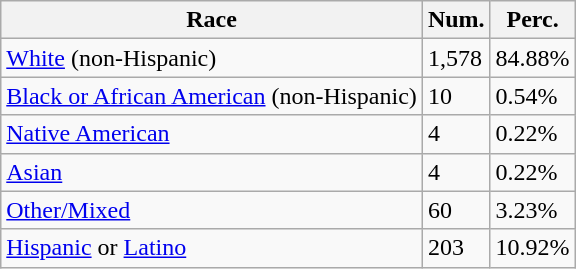<table class="wikitable">
<tr>
<th>Race</th>
<th>Num.</th>
<th>Perc.</th>
</tr>
<tr>
<td><a href='#'>White</a> (non-Hispanic)</td>
<td>1,578</td>
<td>84.88%</td>
</tr>
<tr>
<td><a href='#'>Black or African American</a> (non-Hispanic)</td>
<td>10</td>
<td>0.54%</td>
</tr>
<tr>
<td><a href='#'>Native American</a></td>
<td>4</td>
<td>0.22%</td>
</tr>
<tr>
<td><a href='#'>Asian</a></td>
<td>4</td>
<td>0.22%</td>
</tr>
<tr>
<td><a href='#'>Other/Mixed</a></td>
<td>60</td>
<td>3.23%</td>
</tr>
<tr>
<td><a href='#'>Hispanic</a> or <a href='#'>Latino</a></td>
<td>203</td>
<td>10.92%</td>
</tr>
</table>
